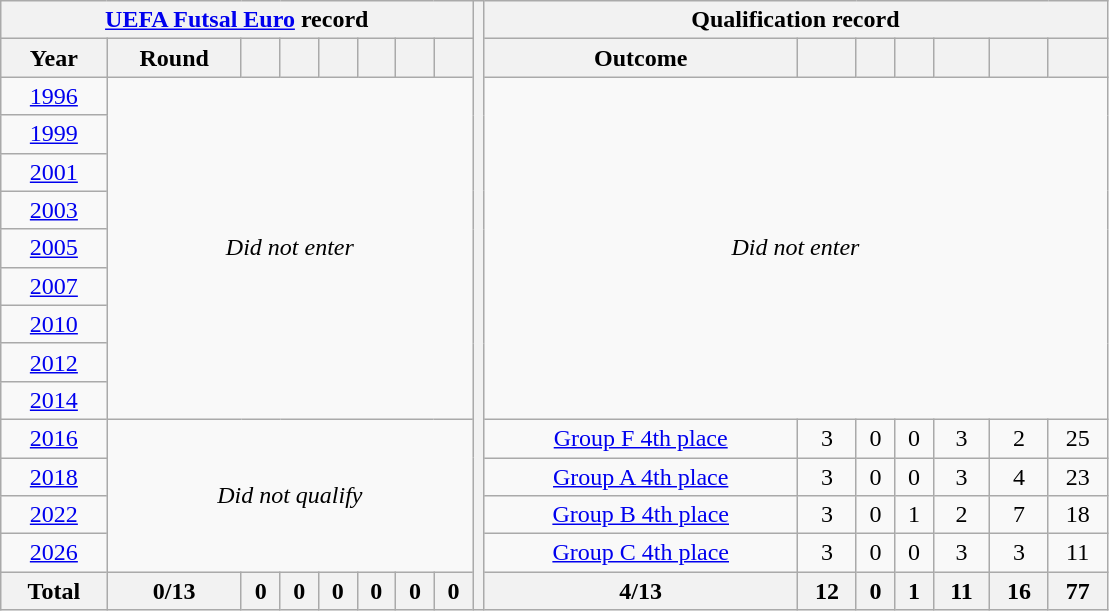<table class="wikitable" style="text-align: center;">
<tr>
<th colspan=8><a href='#'>UEFA Futsal Euro</a> record</th>
<th width=1% rowspan=17></th>
<th colspan=7>Qualification record</th>
</tr>
<tr>
<th>Year</th>
<th>Round</th>
<th></th>
<th></th>
<th></th>
<th></th>
<th></th>
<th></th>
<th>Outcome</th>
<th></th>
<th></th>
<th></th>
<th></th>
<th></th>
<th></th>
</tr>
<tr>
<td> <a href='#'>1996</a></td>
<td colspan=7 rowspan=9><em>Did not enter</em></td>
<td colspan=7 rowspan=9><em>Did not enter</em></td>
</tr>
<tr>
<td> <a href='#'>1999</a></td>
</tr>
<tr>
<td> <a href='#'>2001</a></td>
</tr>
<tr>
<td> <a href='#'>2003</a></td>
</tr>
<tr>
<td> <a href='#'>2005</a></td>
</tr>
<tr>
<td> <a href='#'>2007</a></td>
</tr>
<tr>
<td> <a href='#'>2010</a></td>
</tr>
<tr>
<td> <a href='#'>2012</a></td>
</tr>
<tr>
<td> <a href='#'>2014</a></td>
</tr>
<tr>
<td> <a href='#'>2016</a></td>
<td colspan=7 rowspan=4><em>Did not qualify</em></td>
<td><a href='#'>Group F 4th place</a></td>
<td>3</td>
<td>0</td>
<td>0</td>
<td>3</td>
<td>2</td>
<td>25</td>
</tr>
<tr>
<td> <a href='#'>2018</a></td>
<td><a href='#'>Group A 4th place</a></td>
<td>3</td>
<td>0</td>
<td>0</td>
<td>3</td>
<td>4</td>
<td>23</td>
</tr>
<tr>
<td> <a href='#'>2022</a></td>
<td><a href='#'>Group B 4th place</a></td>
<td>3</td>
<td>0</td>
<td>1</td>
<td>2</td>
<td>7</td>
<td>18</td>
</tr>
<tr>
<td> <a href='#'>2026</a></td>
<td><a href='#'>Group C 4th place</a></td>
<td>3</td>
<td>0</td>
<td>0</td>
<td>3</td>
<td>3</td>
<td>11</td>
</tr>
<tr>
<th><strong>Total</strong></th>
<th>0/13</th>
<th>0</th>
<th>0</th>
<th>0</th>
<th>0</th>
<th>0</th>
<th>0</th>
<th>4/13</th>
<th>12</th>
<th>0</th>
<th>1</th>
<th>11</th>
<th>16</th>
<th>77</th>
</tr>
</table>
